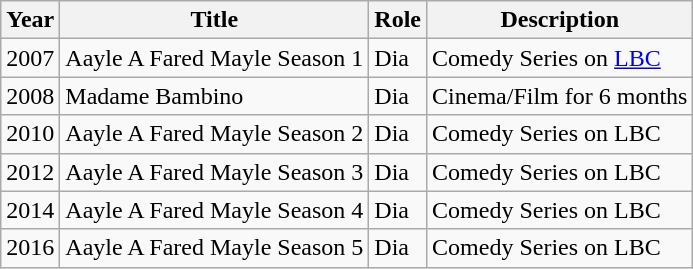<table class="wikitable">
<tr>
<th>Year</th>
<th>Title</th>
<th>Role</th>
<th>Description</th>
</tr>
<tr>
<td>2007</td>
<td>Aayle A Fared Mayle Season 1</td>
<td>Dia</td>
<td>Comedy Series on <a href='#'>LBC</a></td>
</tr>
<tr>
<td>2008</td>
<td>Madame Bambino</td>
<td>Dia</td>
<td>Cinema/Film for 6 months</td>
</tr>
<tr>
<td>2010</td>
<td>Aayle A Fared Mayle Season 2</td>
<td>Dia</td>
<td>Comedy Series on LBC</td>
</tr>
<tr>
<td>2012</td>
<td>Aayle A Fared Mayle Season 3</td>
<td>Dia</td>
<td>Comedy Series on LBC</td>
</tr>
<tr>
<td>2014</td>
<td>Aayle A Fared Mayle Season 4</td>
<td>Dia</td>
<td>Comedy Series on LBC</td>
</tr>
<tr>
<td>2016</td>
<td>Aayle A Fared Mayle Season 5</td>
<td>Dia</td>
<td>Comedy Series on LBC</td>
</tr>
</table>
